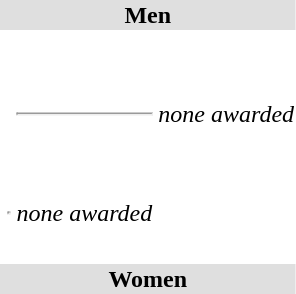<table>
<tr style="background:#dfdfdf;">
<td colspan="4" style="text-align:center;"><strong>Men</strong></td>
</tr>
<tr>
<th scope=row style="text-align:left"><br></th>
<td></td>
<td></td>
<td></td>
</tr>
<tr>
<th scope=row style="text-align:left"><br></th>
<td></td>
<td></td>
<td></td>
</tr>
<tr>
<th scope=row style="text-align:left"><br></th>
<td></td>
<td> <hr></td>
<td><em>none awarded</em></td>
</tr>
<tr>
<th scope=row style="text-align:left"><br></th>
<td></td>
<td></td>
<td></td>
</tr>
<tr>
<th scope=row style="text-align:left"><br></th>
<td></td>
<td></td>
<td></td>
</tr>
<tr>
<th scope=row style="text-align:left"><br></th>
<td> <hr></td>
<td><em>none awarded</em></td>
<td></td>
</tr>
<tr>
<th scope=row style="text-align:left"><br></th>
<td></td>
<td></td>
<td></td>
</tr>
<tr style="background:#dfdfdf;">
<td colspan="4" style="text-align:center;"><strong>Women</strong></td>
</tr>
<tr>
<th scope=row style="text-align:left"><br></th>
<td></td>
<td></td>
<td></td>
</tr>
<tr>
<th scope=row style="text-align:left"><br></th>
<td></td>
<td></td>
<td></td>
</tr>
<tr>
<th scope=row style="text-align:left"><br></th>
<td></td>
<td></td>
<td></td>
</tr>
<tr>
<th scope=row style="text-align:left"><br></th>
<td></td>
<td></td>
<td></td>
</tr>
<tr>
<th scope=row style="text-align:left"><br></th>
<td></td>
<td></td>
<td></td>
</tr>
</table>
